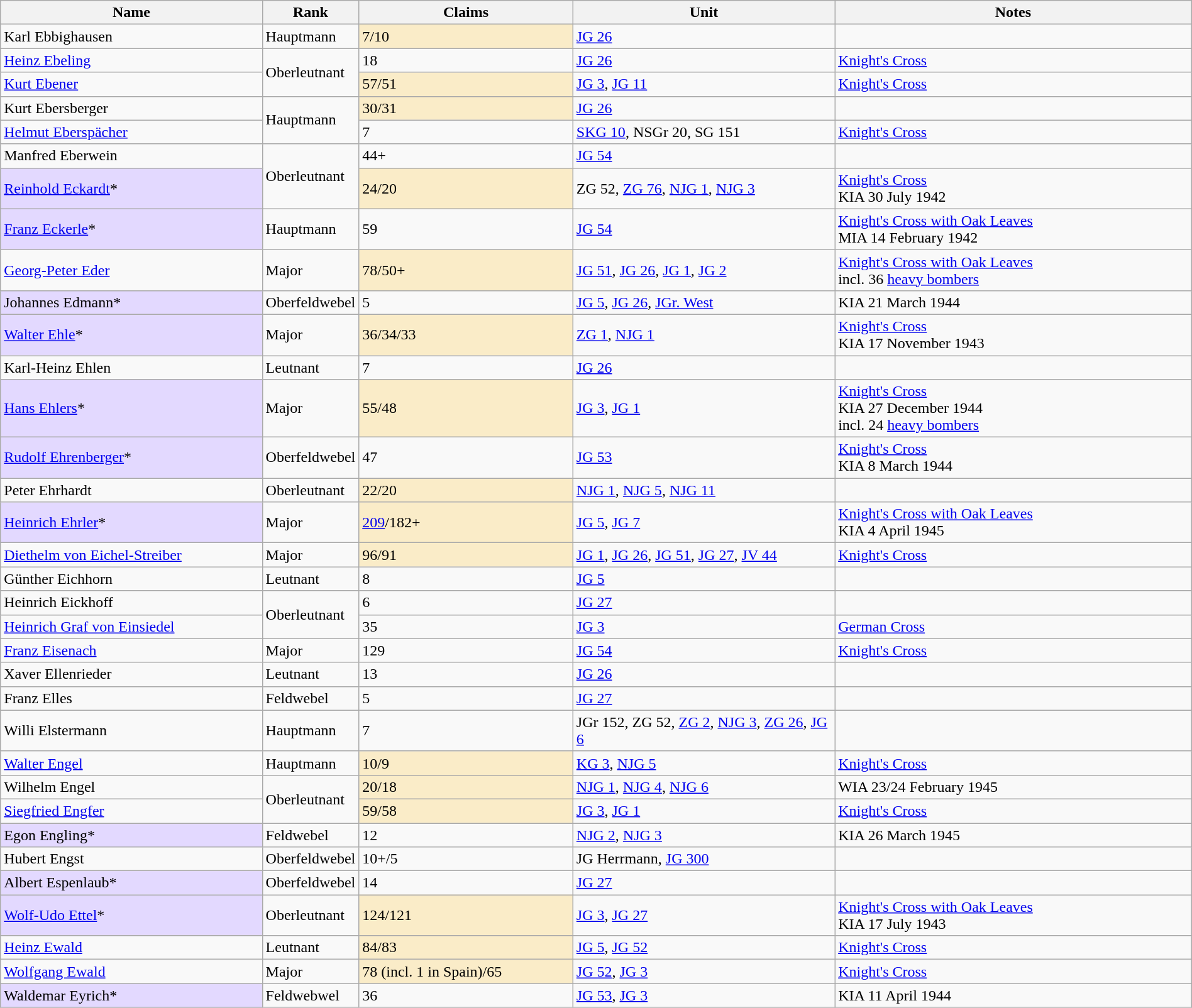<table class="wikitable" style="width:100%;">
<tr>
<th width="22%">Name</th>
<th width="8%">Rank</th>
<th width="18%">Claims</th>
<th width="22%">Unit</th>
<th width="30%">Notes</th>
</tr>
<tr>
<td>Karl Ebbighausen</td>
<td>Hauptmann</td>
<td style="background:#faecc8" align="left">7/10</td>
<td><a href='#'>JG 26</a></td>
<td></td>
</tr>
<tr>
<td><a href='#'>Heinz Ebeling</a></td>
<td rowspan="2">Oberleutnant</td>
<td>18</td>
<td><a href='#'>JG 26</a></td>
<td><a href='#'>Knight's Cross</a></td>
</tr>
<tr>
<td><a href='#'>Kurt Ebener</a></td>
<td style="background:#faecc8" align="left">57/51</td>
<td><a href='#'>JG 3</a>, <a href='#'>JG 11</a></td>
<td><a href='#'>Knight's Cross</a></td>
</tr>
<tr>
<td>Kurt Ebersberger</td>
<td rowspan="2">Hauptmann</td>
<td style="background:#faecc8" align="left">30/31</td>
<td><a href='#'>JG 26</a></td>
<td></td>
</tr>
<tr>
<td><a href='#'>Helmut Eberspächer</a></td>
<td>7</td>
<td><a href='#'>SKG 10</a>, NSGr 20, SG 151</td>
<td><a href='#'>Knight's Cross</a></td>
</tr>
<tr>
<td>Manfred Eberwein</td>
<td rowspan="2">Oberleutnant</td>
<td>44+</td>
<td><a href='#'>JG 54</a></td>
<td></td>
</tr>
<tr>
<td style="background:#e3d9ff;" align="left"><a href='#'>Reinhold Eckardt</a>*</td>
<td style="background:#faecc8" align="left">24/20</td>
<td>ZG 52, <a href='#'>ZG 76</a>, <a href='#'>NJG 1</a>, <a href='#'>NJG 3</a></td>
<td><a href='#'>Knight's Cross</a><br>KIA 30 July 1942</td>
</tr>
<tr>
<td style="background:#e3d9ff;" align="left"><a href='#'>Franz Eckerle</a>*</td>
<td>Hauptmann</td>
<td>59</td>
<td><a href='#'>JG 54</a></td>
<td><a href='#'>Knight's Cross with Oak Leaves</a><br>MIA 14 February 1942</td>
</tr>
<tr>
<td><a href='#'>Georg-Peter Eder</a></td>
<td>Major</td>
<td style="background:#faecc8" align="left">78/50+</td>
<td><a href='#'>JG 51</a>, <a href='#'>JG 26</a>, <a href='#'>JG 1</a>, <a href='#'>JG 2</a></td>
<td><a href='#'>Knight's Cross with Oak Leaves</a><br>incl. 36 <a href='#'>heavy bombers</a></td>
</tr>
<tr>
<td style="background:#e3d9ff;" align="left">Johannes Edmann*</td>
<td>Oberfeldwebel</td>
<td>5</td>
<td><a href='#'>JG 5</a>, <a href='#'>JG 26</a>, <a href='#'>JGr. West</a></td>
<td>KIA 21 March 1944</td>
</tr>
<tr>
<td style="background:#e3d9ff;" align="left"><a href='#'>Walter Ehle</a>*</td>
<td>Major</td>
<td style="background:#faecc8" align="left">36/34/33</td>
<td><a href='#'>ZG 1</a>, <a href='#'>NJG 1</a></td>
<td><a href='#'>Knight's Cross</a><br>KIA 17 November 1943</td>
</tr>
<tr>
<td>Karl-Heinz Ehlen</td>
<td>Leutnant</td>
<td>7</td>
<td><a href='#'>JG 26</a></td>
<td></td>
</tr>
<tr>
<td style="background:#e3d9ff;" align="left"><a href='#'>Hans Ehlers</a>*</td>
<td>Major</td>
<td style="background:#faecc8" align="left">55/48</td>
<td><a href='#'>JG 3</a>, <a href='#'>JG 1</a></td>
<td><a href='#'>Knight's Cross</a><br>KIA 27 December 1944<br>incl. 24 <a href='#'>heavy bombers</a></td>
</tr>
<tr>
<td style="background:#e3d9ff;" align="left"><a href='#'>Rudolf Ehrenberger</a>*</td>
<td>Oberfeldwebel</td>
<td>47</td>
<td><a href='#'>JG 53</a></td>
<td><a href='#'>Knight's Cross</a><br>KIA 8 March 1944</td>
</tr>
<tr>
<td>Peter Ehrhardt</td>
<td>Oberleutnant</td>
<td style="background:#faecc8" align="left">22/20</td>
<td><a href='#'>NJG 1</a>, <a href='#'>NJG 5</a>, <a href='#'>NJG 11</a></td>
<td></td>
</tr>
<tr>
<td style="background:#e3d9ff;" align="left"><a href='#'>Heinrich Ehrler</a>*</td>
<td>Major</td>
<td style="background:#faecc8" align="left"><a href='#'>209</a>/182+</td>
<td><a href='#'>JG 5</a>, <a href='#'>JG 7</a></td>
<td><a href='#'>Knight's Cross with Oak Leaves</a><br>KIA 4 April 1945</td>
</tr>
<tr>
<td><a href='#'>Diethelm von Eichel-Streiber</a></td>
<td>Major</td>
<td style="background:#faecc8" align="left">96/91</td>
<td><a href='#'>JG 1</a>, <a href='#'>JG 26</a>, <a href='#'>JG 51</a>, <a href='#'>JG 27</a>, <a href='#'>JV 44</a></td>
<td><a href='#'>Knight's Cross</a></td>
</tr>
<tr>
<td>Günther Eichhorn</td>
<td>Leutnant</td>
<td>8</td>
<td><a href='#'>JG 5</a></td>
<td></td>
</tr>
<tr>
<td>Heinrich Eickhoff</td>
<td rowspan="2">Oberleutnant</td>
<td>6</td>
<td><a href='#'>JG 27</a></td>
<td></td>
</tr>
<tr>
<td><a href='#'>Heinrich Graf von Einsiedel</a></td>
<td>35</td>
<td><a href='#'>JG 3</a></td>
<td><a href='#'>German Cross</a></td>
</tr>
<tr>
<td><a href='#'>Franz Eisenach</a></td>
<td>Major</td>
<td>129</td>
<td><a href='#'>JG 54</a></td>
<td><a href='#'>Knight's Cross</a></td>
</tr>
<tr>
<td>Xaver Ellenrieder</td>
<td>Leutnant</td>
<td>13</td>
<td><a href='#'>JG 26</a></td>
<td></td>
</tr>
<tr>
<td>Franz Elles</td>
<td>Feldwebel</td>
<td>5</td>
<td><a href='#'>JG 27</a></td>
<td></td>
</tr>
<tr>
<td>Willi Elstermann</td>
<td>Hauptmann</td>
<td>7</td>
<td>JGr 152, ZG 52, <a href='#'>ZG 2</a>, <a href='#'>NJG 3</a>, <a href='#'>ZG 26</a>, <a href='#'>JG 6</a></td>
<td></td>
</tr>
<tr>
<td><a href='#'>Walter Engel</a></td>
<td>Hauptmann</td>
<td style="background:#faecc8" align="left">10/9</td>
<td><a href='#'>KG 3</a>, <a href='#'>NJG 5</a></td>
<td><a href='#'>Knight's Cross</a></td>
</tr>
<tr>
<td>Wilhelm Engel</td>
<td rowspan="2">Oberleutnant</td>
<td style="background:#faecc8" align="left">20/18</td>
<td><a href='#'>NJG 1</a>, <a href='#'>NJG 4</a>, <a href='#'>NJG 6</a></td>
<td>WIA 23/24 February 1945</td>
</tr>
<tr>
<td><a href='#'>Siegfried Engfer</a></td>
<td style="background:#faecc8" align="left">59/58</td>
<td><a href='#'>JG 3</a>, <a href='#'>JG 1</a></td>
<td><a href='#'>Knight's Cross</a></td>
</tr>
<tr>
<td style="background:#e3d9ff;" align="left">Egon Engling*</td>
<td>Feldwebel</td>
<td>12</td>
<td><a href='#'>NJG 2</a>, <a href='#'>NJG 3</a></td>
<td>KIA 26 March 1945</td>
</tr>
<tr>
<td>Hubert Engst</td>
<td>Oberfeldwebel</td>
<td>10+/5</td>
<td>JG Herrmann, <a href='#'>JG 300</a></td>
<td></td>
</tr>
<tr>
<td style="background:#e3d9ff;" align="left">Albert Espenlaub*</td>
<td>Oberfeldwebel</td>
<td>14</td>
<td><a href='#'>JG 27</a></td>
<td></td>
</tr>
<tr>
<td style="background:#e3d9ff;" align="left"><a href='#'>Wolf-Udo Ettel</a>*</td>
<td>Oberleutnant</td>
<td style="background:#faecc8" align="left">124/121</td>
<td><a href='#'>JG 3</a>, <a href='#'>JG 27</a></td>
<td><a href='#'>Knight's Cross with Oak Leaves</a><br>KIA 17 July 1943</td>
</tr>
<tr>
<td><a href='#'>Heinz Ewald</a></td>
<td>Leutnant</td>
<td style="background:#faecc8" align="left">84/83</td>
<td><a href='#'>JG 5</a>, <a href='#'>JG 52</a></td>
<td><a href='#'>Knight's Cross</a></td>
</tr>
<tr>
<td><a href='#'>Wolfgang Ewald</a></td>
<td>Major</td>
<td style="background:#faecc8" align="left">78 (incl. 1 in Spain)/65</td>
<td><a href='#'>JG 52</a>, <a href='#'>JG 3</a></td>
<td><a href='#'>Knight's Cross</a></td>
</tr>
<tr>
<td style="background:#e3d9ff;" align="left">Waldemar Eyrich*</td>
<td>Feldwebwel</td>
<td>36</td>
<td><a href='#'>JG 53</a>, <a href='#'>JG 3</a></td>
<td>KIA 11 April 1944</td>
</tr>
</table>
